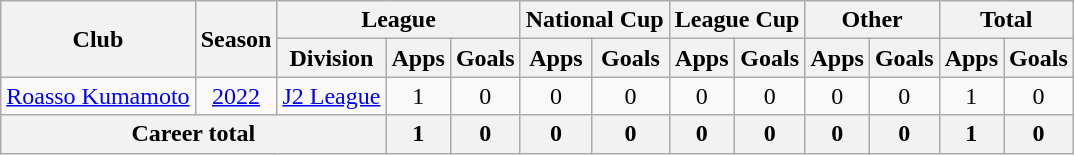<table class="wikitable" style="text-align: center">
<tr>
<th rowspan="2">Club</th>
<th rowspan="2">Season</th>
<th colspan="3">League</th>
<th colspan="2">National Cup</th>
<th colspan="2">League Cup</th>
<th colspan="2">Other</th>
<th colspan="2">Total</th>
</tr>
<tr>
<th>Division</th>
<th>Apps</th>
<th>Goals</th>
<th>Apps</th>
<th>Goals</th>
<th>Apps</th>
<th>Goals</th>
<th>Apps</th>
<th>Goals</th>
<th>Apps</th>
<th>Goals</th>
</tr>
<tr>
<td><a href='#'>Roasso Kumamoto</a></td>
<td><a href='#'>2022</a></td>
<td><a href='#'>J2 League</a></td>
<td>1</td>
<td>0</td>
<td>0</td>
<td>0</td>
<td>0</td>
<td>0</td>
<td>0</td>
<td>0</td>
<td>1</td>
<td>0</td>
</tr>
<tr>
<th colspan=3>Career total</th>
<th>1</th>
<th>0</th>
<th>0</th>
<th>0</th>
<th>0</th>
<th>0</th>
<th>0</th>
<th>0</th>
<th>1</th>
<th>0</th>
</tr>
</table>
